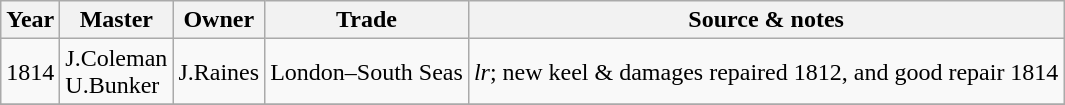<table class=" wikitable">
<tr>
<th>Year</th>
<th>Master</th>
<th>Owner</th>
<th>Trade</th>
<th>Source & notes</th>
</tr>
<tr>
<td>1814</td>
<td>J.Coleman<br>U.Bunker</td>
<td>J.Raines</td>
<td>London–South Seas</td>
<td><em>lr</em>; new keel & damages repaired 1812, and good repair 1814</td>
</tr>
<tr>
</tr>
</table>
